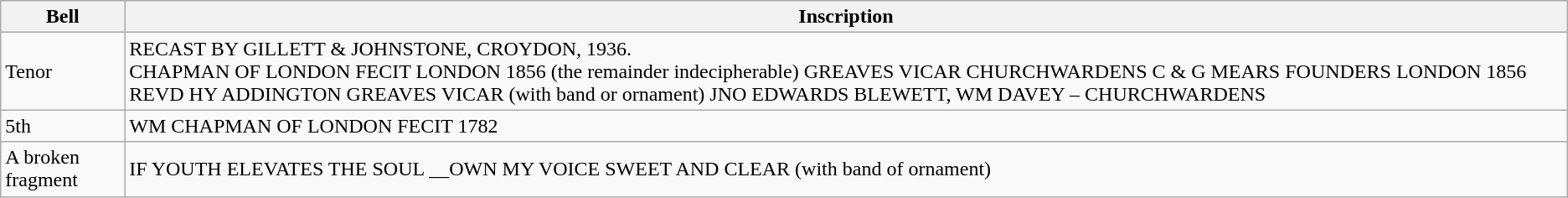<table class="wikitable">
<tr>
<th>Bell</th>
<th>Inscription</th>
</tr>
<tr>
<td>Tenor</td>
<td>RECAST BY GILLETT & JOHNSTONE, CROYDON, 1936.<br>CHAPMAN OF LONDON FECIT
LONDON 1856 (the remainder indecipherable)
GREAVES VICAR
CHURCHWARDENS
C & G MEARS FOUNDERS LONDON 1856
REVD HY ADDINGTON GREAVES VICAR (with band or ornament)
JNO EDWARDS BLEWETT, WM DAVEY – CHURCHWARDENS</td>
</tr>
<tr>
<td>5th</td>
<td>WM CHAPMAN OF LONDON FECIT 1782</td>
</tr>
<tr>
<td>A broken fragment</td>
<td>IF YOUTH ELEVATES THE SOUL __OWN MY VOICE SWEET AND CLEAR (with band of ornament)</td>
</tr>
</table>
